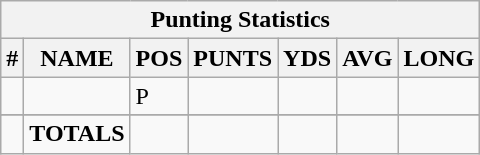<table class="wikitable sortable collapsible collapsed">
<tr>
<th colspan="12">Punting Statistics</th>
</tr>
<tr>
<th>#</th>
<th>NAME</th>
<th>POS</th>
<th>PUNTS</th>
<th>YDS</th>
<th>AVG</th>
<th>LONG</th>
</tr>
<tr>
<td></td>
<td></td>
<td>P</td>
<td></td>
<td></td>
<td></td>
<td></td>
</tr>
<tr>
</tr>
<tr>
<td></td>
<td><strong>TOTALS</strong></td>
<td></td>
<td></td>
<td></td>
<td></td>
<td></td>
</tr>
</table>
